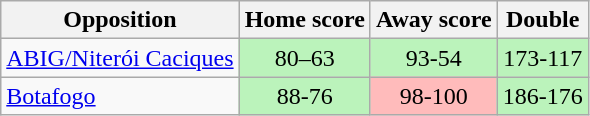<table class="wikitable" style="text-align: center;">
<tr>
<th>Opposition</th>
<th>Home score</th>
<th>Away score</th>
<th>Double</th>
</tr>
<tr>
<td align="left"><a href='#'>ABIG/Niterói Caciques</a></td>
<td bgcolor=#BBF3BB>80–63</td>
<td bgcolor=#BBF3BB>93-54</td>
<td bgcolor=#BBF3BB>173-117</td>
</tr>
<tr>
<td align="left"><a href='#'>Botafogo</a></td>
<td bgcolor=#BBF3BB>88-76</td>
<td bgcolor=#FFBBBB>98-100</td>
<td bgcolor=#BBF3BB>186-176</td>
</tr>
</table>
